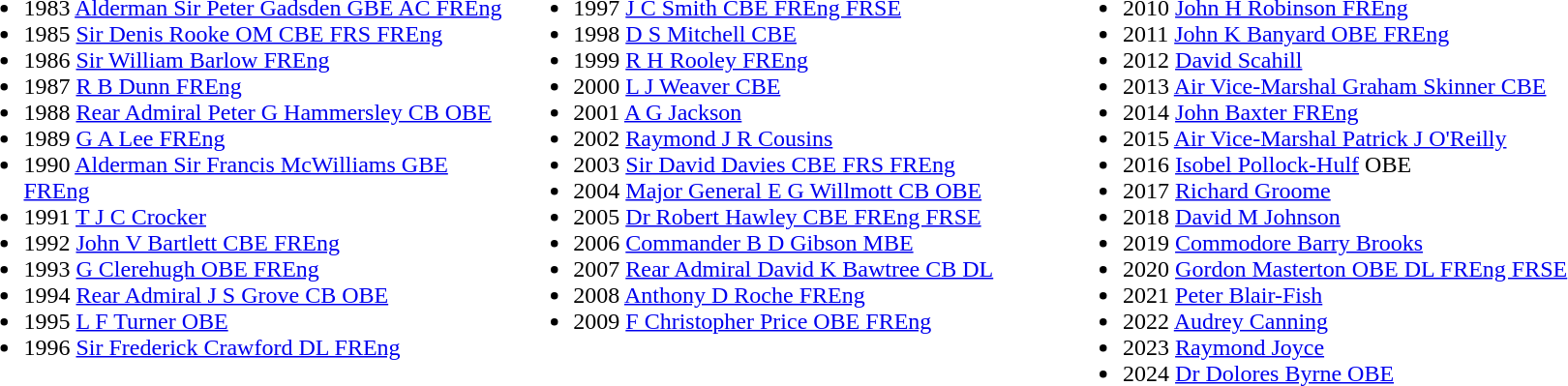<table width="90%">
<tr>
<td valign=top width=33%><br><ul><li>1983 <a href='#'>Alderman Sir Peter Gadsden GBE AC FREng</a></li><li>1985 <a href='#'>Sir Denis Rooke OM CBE FRS FREng</a></li><li>1986 <a href='#'>Sir William Barlow FREng</a></li><li>1987 <a href='#'>R B Dunn FREng</a></li><li>1988 <a href='#'>Rear Admiral Peter G Hammersley CB OBE</a></li><li>1989 <a href='#'>G A Lee FREng</a></li><li>1990 <a href='#'>Alderman Sir Francis McWilliams GBE FREng</a></li><li>1991 <a href='#'>T J C Crocker</a></li><li>1992 <a href='#'>John V Bartlett CBE FREng</a></li><li>1993 <a href='#'>G Clerehugh OBE FREng</a></li><li>1994 <a href='#'>Rear Admiral J S Grove CB OBE</a></li><li>1995 <a href='#'>L F Turner OBE</a></li><li>1996 <a href='#'>Sir Frederick Crawford DL FREng</a></li></ul></td>
<td valign=top width=33%><br><ul><li>1997 <a href='#'>J C Smith CBE FREng FRSE</a></li><li>1998 <a href='#'>D S Mitchell CBE</a></li><li>1999 <a href='#'>R H Rooley FREng</a></li><li>2000 <a href='#'>L J Weaver CBE</a></li><li>2001 <a href='#'>A G Jackson</a></li><li>2002 <a href='#'>Raymond J R Cousins</a></li><li>2003 <a href='#'>Sir David Davies CBE FRS FREng</a></li><li>2004 <a href='#'>Major General E G Willmott CB OBE</a></li><li>2005 <a href='#'>Dr Robert Hawley CBE FREng FRSE</a></li><li>2006 <a href='#'>Commander B D Gibson MBE</a></li><li>2007 <a href='#'>Rear Admiral David K Bawtree CB DL</a></li><li>2008 <a href='#'>Anthony D Roche FREng</a></li><li>2009 <a href='#'>F Christopher Price OBE FREng</a></li></ul></td>
<td valign=top width=33%><br><ul><li>2010 <a href='#'>John H Robinson FREng</a></li><li>2011 <a href='#'>John K Banyard OBE FREng</a></li><li>2012 <a href='#'>David Scahill</a></li><li>2013 <a href='#'>Air Vice-Marshal Graham Skinner CBE</a></li><li>2014 <a href='#'>John Baxter FREng</a></li><li>2015 <a href='#'>Air Vice-Marshal Patrick J O'Reilly</a></li><li>2016 <a href='#'>Isobel Pollock-Hulf</a> OBE</li><li>2017 <a href='#'>Richard Groome</a></li><li>2018 <a href='#'>David M Johnson</a></li><li>2019 <a href='#'>Commodore Barry Brooks</a></li><li>2020 <a href='#'>Gordon Masterton OBE DL FREng FRSE</a></li><li>2021 <a href='#'>Peter Blair-Fish</a></li><li>2022 <a href='#'>Audrey Canning</a></li><li>2023 <a href='#'>Raymond Joyce</a></li><li>2024 <a href='#'>Dr Dolores Byrne OBE</a></li></ul></td>
</tr>
</table>
